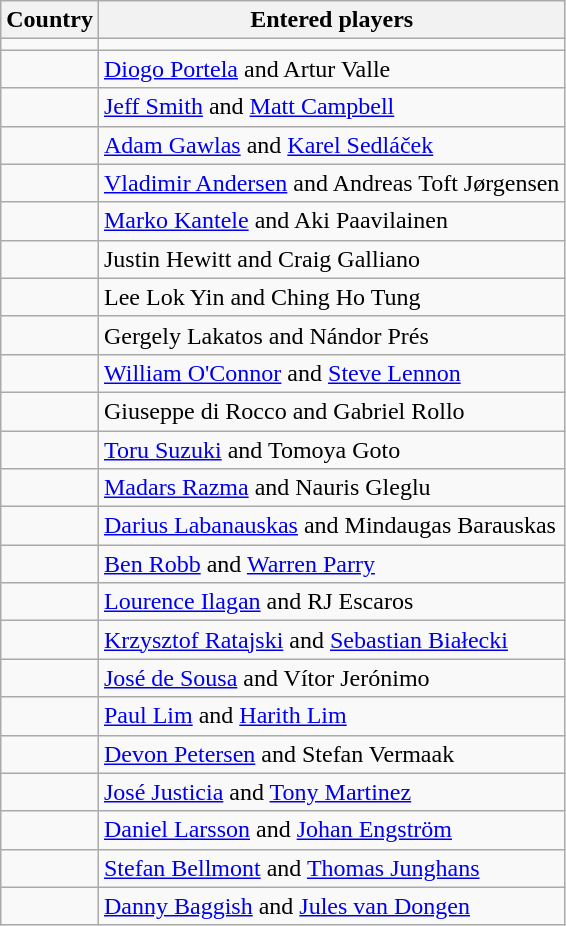<table class="wikitable">
<tr>
<th>Country</th>
<th>Entered players</th>
</tr>
<tr>
<td></td>
<td></td>
</tr>
<tr>
<td></td>
<td><a href='#'>Diogo Portela</a> and Artur Valle</td>
</tr>
<tr>
<td></td>
<td><a href='#'>Jeff Smith</a> and <a href='#'>Matt Campbell</a></td>
</tr>
<tr>
<td></td>
<td><a href='#'>Adam Gawlas</a> and <a href='#'>Karel Sedláček</a></td>
</tr>
<tr>
<td></td>
<td><a href='#'>Vladimir Andersen</a> and Andreas Toft Jørgensen</td>
</tr>
<tr>
<td></td>
<td><a href='#'>Marko Kantele</a> and Aki Paavilainen</td>
</tr>
<tr>
<td></td>
<td>Justin Hewitt and Craig Galliano</td>
</tr>
<tr>
<td></td>
<td>Lee Lok Yin and Ching Ho Tung</td>
</tr>
<tr>
<td></td>
<td>Gergely Lakatos and Nándor Prés</td>
</tr>
<tr>
<td></td>
<td><a href='#'>William O'Connor</a> and <a href='#'>Steve Lennon</a></td>
</tr>
<tr>
<td></td>
<td>Giuseppe di Rocco and Gabriel Rollo</td>
</tr>
<tr>
<td></td>
<td><a href='#'>Toru Suzuki</a> and Tomoya Goto</td>
</tr>
<tr>
<td></td>
<td><a href='#'>Madars Razma</a> and Nauris Gleglu</td>
</tr>
<tr>
<td></td>
<td><a href='#'>Darius Labanauskas</a> and Mindaugas Barauskas</td>
</tr>
<tr>
<td></td>
<td><a href='#'>Ben Robb</a> and <a href='#'>Warren Parry</a></td>
</tr>
<tr>
<td></td>
<td><a href='#'>Lourence Ilagan</a> and RJ Escaros</td>
</tr>
<tr>
<td></td>
<td><a href='#'>Krzysztof Ratajski</a> and <a href='#'>Sebastian Białecki</a></td>
</tr>
<tr>
<td></td>
<td><a href='#'>José de Sousa</a> and Vítor Jerónimo</td>
</tr>
<tr>
<td></td>
<td><a href='#'>Paul Lim</a> and <a href='#'>Harith Lim</a></td>
</tr>
<tr>
<td></td>
<td><a href='#'>Devon Petersen</a> and Stefan Vermaak</td>
</tr>
<tr>
<td></td>
<td><a href='#'>José Justicia</a> and <a href='#'>Tony Martinez</a></td>
</tr>
<tr>
<td></td>
<td><a href='#'>Daniel Larsson</a> and <a href='#'>Johan Engström</a></td>
</tr>
<tr>
<td></td>
<td><a href='#'>Stefan Bellmont</a> and <a href='#'>Thomas Junghans</a></td>
</tr>
<tr>
<td></td>
<td><a href='#'>Danny Baggish</a> and <a href='#'>Jules van Dongen</a></td>
</tr>
</table>
